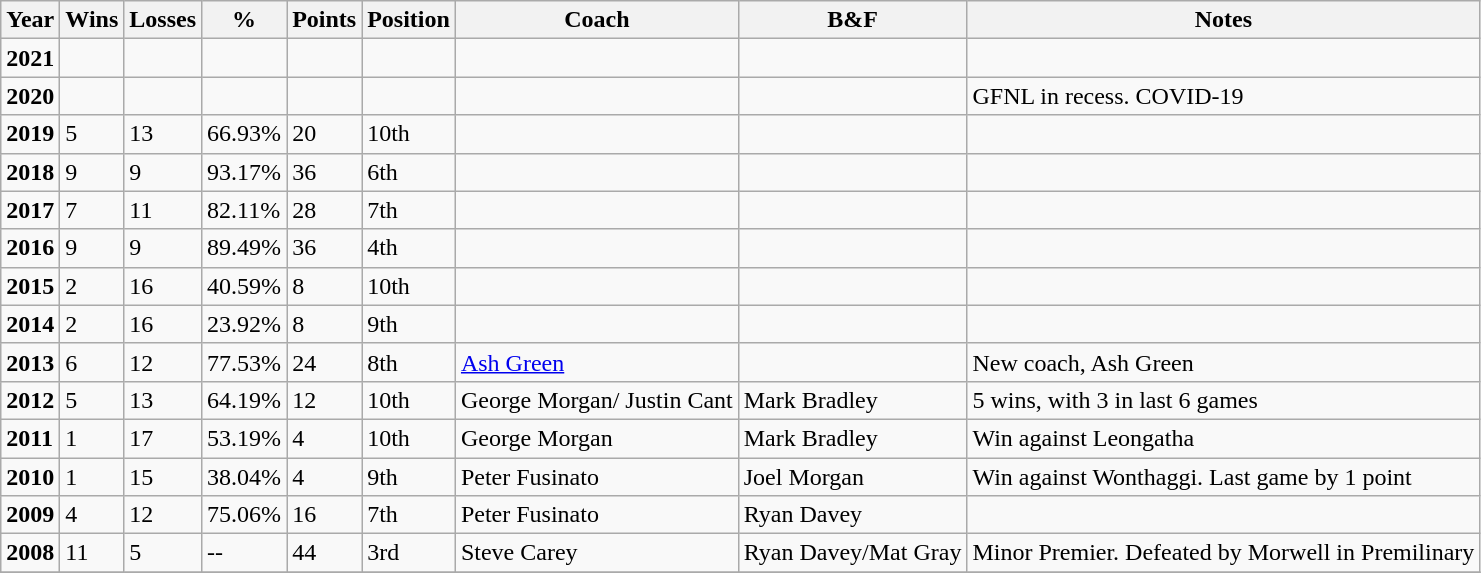<table class="wikitable">
<tr>
<th style= width="25">Year</th>
<th style= width="25">Wins</th>
<th style= width="25">Losses</th>
<th style= width="25">%</th>
<th style= width="25">Points</th>
<th style= width="30">Position</th>
<th style= width="135">Coach</th>
<th style= width="125">B&F</th>
<th style= width="350">Notes</th>
</tr>
<tr>
<td><strong>2021</strong></td>
<td></td>
<td></td>
<td></td>
<td></td>
<td></td>
<td></td>
<td></td>
<td></td>
</tr>
<tr>
<td><strong>2020</strong></td>
<td></td>
<td></td>
<td></td>
<td></td>
<td></td>
<td></td>
<td></td>
<td>GFNL in recess. COVID-19</td>
</tr>
<tr>
<td><strong>2019</strong></td>
<td>5</td>
<td>13</td>
<td>66.93%</td>
<td>20</td>
<td>10th</td>
<td></td>
<td></td>
<td></td>
</tr>
<tr>
<td><strong>2018</strong></td>
<td>9</td>
<td>9</td>
<td>93.17%</td>
<td>36</td>
<td>6th</td>
<td></td>
<td></td>
<td></td>
</tr>
<tr>
<td><strong>2017</strong></td>
<td>7</td>
<td>11</td>
<td>82.11%</td>
<td>28</td>
<td>7th</td>
<td></td>
<td></td>
<td></td>
</tr>
<tr>
<td><strong>2016</strong></td>
<td>9</td>
<td>9</td>
<td>89.49%</td>
<td>36</td>
<td>4th</td>
<td></td>
<td></td>
<td></td>
</tr>
<tr>
<td><strong>2015</strong></td>
<td>2</td>
<td>16</td>
<td>40.59%</td>
<td>8</td>
<td>10th</td>
<td></td>
<td></td>
<td></td>
</tr>
<tr>
<td><strong>2014</strong></td>
<td>2</td>
<td>16</td>
<td>23.92%</td>
<td>8</td>
<td>9th</td>
<td></td>
<td></td>
<td></td>
</tr>
<tr>
<td><strong>2013</strong></td>
<td>6</td>
<td>12</td>
<td>77.53%</td>
<td>24</td>
<td>8th</td>
<td><a href='#'>Ash Green</a></td>
<td></td>
<td>New coach, Ash Green</td>
</tr>
<tr>
<td><strong>2012</strong></td>
<td>5</td>
<td>13</td>
<td>64.19%</td>
<td>12</td>
<td>10th</td>
<td>George Morgan/ Justin Cant</td>
<td>Mark Bradley</td>
<td>5 wins, with 3 in last 6 games</td>
</tr>
<tr>
<td><strong>2011</strong></td>
<td>1</td>
<td>17</td>
<td>53.19%</td>
<td>4</td>
<td>10th</td>
<td>George Morgan</td>
<td>Mark Bradley</td>
<td>Win against Leongatha</td>
</tr>
<tr>
<td><strong>2010</strong></td>
<td>1</td>
<td>15</td>
<td>38.04%</td>
<td>4</td>
<td>9th</td>
<td>Peter Fusinato</td>
<td>Joel Morgan</td>
<td>Win against Wonthaggi. Last game by 1 point </td>
</tr>
<tr>
<td><strong>2009</strong></td>
<td>4</td>
<td>12</td>
<td>75.06%</td>
<td>16</td>
<td>7th</td>
<td>Peter Fusinato</td>
<td>Ryan Davey</td>
<td></td>
</tr>
<tr>
<td><strong>2008</strong></td>
<td>11</td>
<td>5</td>
<td>--</td>
<td>44</td>
<td>3rd</td>
<td>Steve Carey</td>
<td>Ryan Davey/Mat Gray</td>
<td>Minor Premier. Defeated by Morwell in Premilinary</td>
</tr>
<tr>
</tr>
</table>
